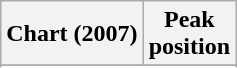<table class="wikitable sortable">
<tr>
<th align="left">Chart (2007)</th>
<th align="center">Peak<br>position</th>
</tr>
<tr>
</tr>
<tr>
</tr>
<tr>
</tr>
</table>
